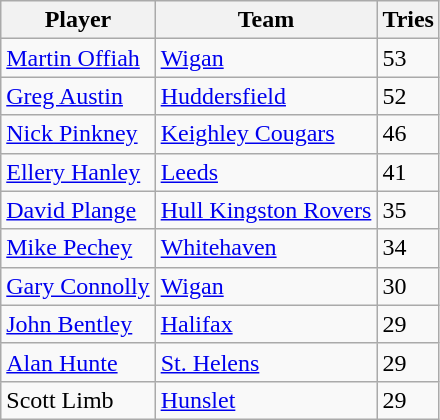<table class="wikitable" style="text-align:left;">
<tr>
<th>Player</th>
<th>Team</th>
<th>Tries</th>
</tr>
<tr>
<td><a href='#'>Martin Offiah</a></td>
<td><a href='#'>Wigan</a></td>
<td>53</td>
</tr>
<tr>
<td><a href='#'>Greg Austin</a></td>
<td><a href='#'>Huddersfield</a></td>
<td>52</td>
</tr>
<tr>
<td><a href='#'>Nick Pinkney</a></td>
<td><a href='#'>Keighley Cougars</a></td>
<td>46</td>
</tr>
<tr>
<td><a href='#'>Ellery Hanley</a></td>
<td><a href='#'>Leeds</a></td>
<td>41</td>
</tr>
<tr>
<td><a href='#'>David Plange</a></td>
<td><a href='#'>Hull Kingston Rovers</a></td>
<td>35</td>
</tr>
<tr>
<td><a href='#'>Mike Pechey</a></td>
<td><a href='#'>Whitehaven</a></td>
<td>34</td>
</tr>
<tr>
<td><a href='#'>Gary Connolly</a></td>
<td><a href='#'>Wigan</a></td>
<td>30</td>
</tr>
<tr>
<td><a href='#'>John Bentley</a></td>
<td><a href='#'>Halifax</a></td>
<td>29</td>
</tr>
<tr>
<td><a href='#'>Alan Hunte</a></td>
<td><a href='#'>St. Helens</a></td>
<td>29</td>
</tr>
<tr>
<td>Scott Limb</td>
<td><a href='#'>Hunslet</a></td>
<td>29</td>
</tr>
</table>
